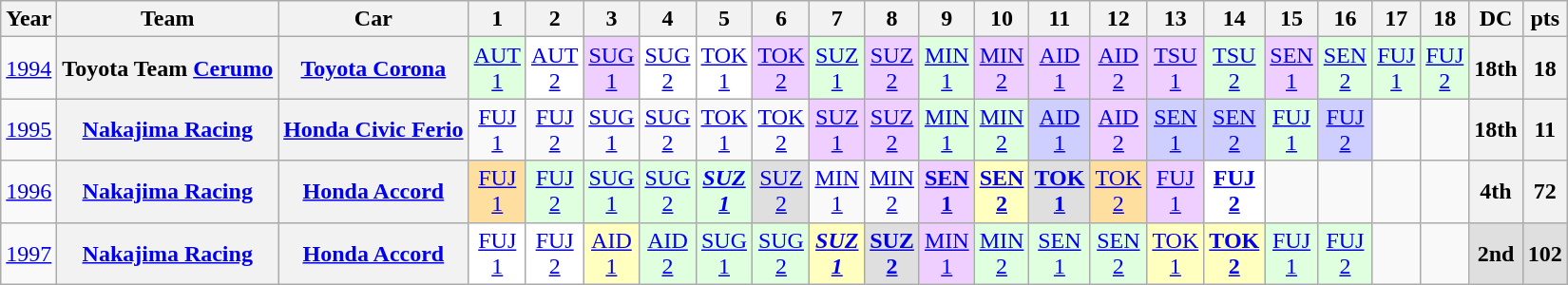<table class="wikitable"style="text-align:center;font-size;90%">
<tr>
<th>Year</th>
<th>Team</th>
<th>Car</th>
<th>1</th>
<th>2</th>
<th>3</th>
<th>4</th>
<th>5</th>
<th>6</th>
<th>7</th>
<th>8</th>
<th>9</th>
<th>10</th>
<th>11</th>
<th>12</th>
<th>13</th>
<th>14</th>
<th>15</th>
<th>16</th>
<th>17</th>
<th>18</th>
<th>DC</th>
<th>pts</th>
</tr>
<tr>
<td><a href='#'>1994</a></td>
<th>Toyota Team <a href='#'>Cerumo</a></th>
<th><a href='#'>Toyota Corona</a></th>
<td style="background:#DFFFDF;"><a href='#'>AUT<br>1</a><br></td>
<td style="background:#FFFFFF;"><a href='#'>AUT<br>2</a><br></td>
<td style="background:#EFCFFF;"><a href='#'>SUG<br>1</a><br></td>
<td style="background:#FFFFFF;"><a href='#'>SUG<br>2</a><br></td>
<td style="background:#FFFFFF;"><a href='#'>TOK<br>1</a><br></td>
<td style="background:#EFCFFF;"><a href='#'>TOK<br>2</a><br></td>
<td style="background:#DFFFDF;"><a href='#'>SUZ<br>1</a><br></td>
<td style="background:#EFCFFF;"><a href='#'>SUZ<br>2</a><br></td>
<td style="background:#DFFFDF;"><a href='#'>MIN<br>1</a><br></td>
<td style="background:#EFCFFF;"><a href='#'>MIN<br>2</a><br></td>
<td style="background:#EFCFFF;"><a href='#'>AID<br>1</a><br></td>
<td style="background:#EFCFFF;"><a href='#'>AID<br>2</a><br></td>
<td style="background:#EFCFFF;"><a href='#'>TSU<br>1</a><br></td>
<td style="background:#DFFFDF;"><a href='#'>TSU<br>2</a><br></td>
<td style="background:#EFCFFF;"><a href='#'>SEN<br>1</a><br></td>
<td style="background:#DFFFDF;"><a href='#'>SEN<br>2</a><br></td>
<td style="background:#DFFFDF;"><a href='#'>FUJ<br>1</a><br></td>
<td style="background:#DFFFDF;"><a href='#'>FUJ<br>2</a><br></td>
<th>18th</th>
<th>18</th>
</tr>
<tr>
<td><a href='#'>1995</a></td>
<th><a href='#'>Nakajima Racing</a></th>
<th><a href='#'>Honda Civic Ferio</a></th>
<td><a href='#'>FUJ<br>1</a></td>
<td><a href='#'>FUJ<br>2</a></td>
<td><a href='#'>SUG<br>1</a></td>
<td><a href='#'>SUG<br>2</a></td>
<td><a href='#'>TOK<br>1</a></td>
<td><a href='#'>TOK<br>2</a></td>
<td style="background:#EFCFFF;"><a href='#'>SUZ<br>1</a><br></td>
<td style="background:#EFCFFF;"><a href='#'>SUZ<br>2</a><br></td>
<td style="background:#DFFFDF;"><a href='#'>MIN<br>1</a><br></td>
<td style="background:#DFFFDF;"><a href='#'>MIN<br>2</a><br></td>
<td style="background:#CFCFFF;"><a href='#'>AID<br>1</a><br></td>
<td style="background:#EFCFFF;"><a href='#'>AID<br>2</a><br></td>
<td style="background:#CFCFFF;"><a href='#'>SEN<br>1</a><br></td>
<td style="background:#CFCFFF;"><a href='#'>SEN<br>2</a><br></td>
<td style="background:#DFFFDF;"><a href='#'>FUJ<br>1</a><br></td>
<td style="background:#CFCFFF;"><a href='#'>FUJ<br>2</a><br></td>
<td></td>
<td></td>
<th>18th</th>
<th>11</th>
</tr>
<tr>
<td><a href='#'>1996</a></td>
<th><a href='#'>Nakajima Racing</a></th>
<th><a href='#'>Honda Accord</a></th>
<td style="background:#FFDF9F;"><a href='#'>FUJ<br>1</a><br></td>
<td style="background:#DFFFDF;"><a href='#'>FUJ<br>2</a><br></td>
<td style="background:#DFFFDF;"><a href='#'>SUG<br>1</a><br></td>
<td style="background:#DFFFDF;"><a href='#'>SUG<br>2</a><br></td>
<td style="background:#DFFFDF;"><a href='#'><strong><em>SUZ<br>1</em></strong></a><br></td>
<td style="background:#DFDFDF;"><a href='#'>SUZ<br>2</a><br></td>
<td><a href='#'>MIN<br>1</a></td>
<td><a href='#'>MIN<br>2</a></td>
<td style="background:#EFCFFF;"><a href='#'><strong>SEN<br>1</strong></a><br></td>
<td style="background:#FFFFBF;"><a href='#'><strong>SEN<br>2</strong></a><br></td>
<td style="background:#DFDFDF;"><a href='#'><strong>TOK<br>1</strong></a><br></td>
<td style="background:#FFDF9F;"><a href='#'>TOK<br>2</a><br></td>
<td style="background:#EFCFFF;"><a href='#'>FUJ<br>1</a><br></td>
<td style="background:#FFFFFF;"><a href='#'><strong>FUJ<br>2</strong></a><br></td>
<td></td>
<td></td>
<td></td>
<td></td>
<th>4th</th>
<th>72</th>
</tr>
<tr>
<td><a href='#'>1997</a></td>
<th><a href='#'>Nakajima Racing</a></th>
<th><a href='#'>Honda Accord</a></th>
<td style="background:#FFFFFF;"><a href='#'>FUJ<br>1</a><br></td>
<td style="background:#FFFFFF;"><a href='#'>FUJ<br>2</a><br></td>
<td style="background:#FFFFBF;"><a href='#'>AID<br>1</a><br></td>
<td style="background:#DFFFDF;"><a href='#'>AID<br>2</a><br></td>
<td style="background:#DFFFDF;"><a href='#'>SUG<br>1</a><br></td>
<td style="background:#DFFFDF;"><a href='#'>SUG<br>2</a><br></td>
<td style="background:#FFFFBF;"><a href='#'><strong><em>SUZ<br>1</em></strong></a><br></td>
<td style="background:#DFDFDF;"><a href='#'><strong>SUZ<br>2</strong></a><br></td>
<td style="background:#EFCFFF;"><a href='#'>MIN<br>1</a><br></td>
<td style="background:#DFFFDF;"><a href='#'>MIN<br>2</a><br></td>
<td style="background:#DFFFDF;"><a href='#'>SEN<br>1</a><br></td>
<td style="background:#DFFFDF;"><a href='#'>SEN<br>2</a><br></td>
<td style="background:#FFFFBF;"><a href='#'>TOK<br>1</a><br></td>
<td style="background:#FFFFBF;"><a href='#'><strong>TOK<br>2</strong></a><br></td>
<td style="background:#DFFFDF;"><a href='#'>FUJ<br>1</a><br></td>
<td style="background:#DFFFDF;"><a href='#'>FUJ<br>2</a><br></td>
<td></td>
<td></td>
<th style="background:#DFDFDF;"><strong>2nd</strong></th>
<th style="background:#DFDFDF;"><strong>102</strong></th>
</tr>
</table>
